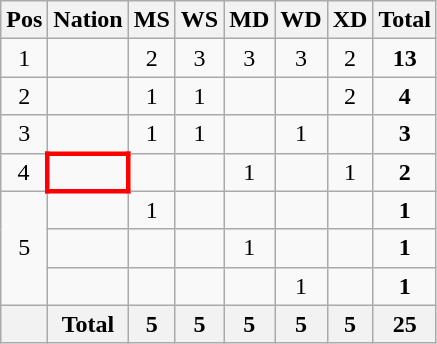<table class="wikitable" style="text-align:center">
<tr>
<th width="20">Pos</th>
<th>Nation</th>
<th width="20">MS</th>
<th width="20">WS</th>
<th width="20">MD</th>
<th width="20">WD</th>
<th width="20">XD</th>
<th>Total</th>
</tr>
<tr>
<td>1</td>
<td align=left></td>
<td>2</td>
<td>3</td>
<td>3</td>
<td>3</td>
<td>2</td>
<td><strong>13</strong></td>
</tr>
<tr>
<td>2</td>
<td align=left></td>
<td>1</td>
<td>1</td>
<td></td>
<td></td>
<td>2</td>
<td><strong>4</strong></td>
</tr>
<tr>
<td>3</td>
<td align=left></td>
<td>1</td>
<td>1</td>
<td></td>
<td>1</td>
<td></td>
<td><strong>3</strong></td>
</tr>
<tr>
<td>4</td>
<td align=left style="border: 3px solid red"><strong></strong></td>
<td></td>
<td></td>
<td>1</td>
<td></td>
<td>1</td>
<td><strong>2</strong></td>
</tr>
<tr>
<td rowspan="3">5</td>
<td align=left></td>
<td>1</td>
<td></td>
<td></td>
<td></td>
<td></td>
<td><strong>1</strong></td>
</tr>
<tr>
<td align=left></td>
<td></td>
<td></td>
<td>1</td>
<td></td>
<td></td>
<td><strong>1</strong></td>
</tr>
<tr>
<td align=left></td>
<td></td>
<td></td>
<td></td>
<td>1</td>
<td></td>
<td><strong>1</strong></td>
</tr>
<tr>
<th></th>
<th align=left>Total</th>
<th>5</th>
<th>5</th>
<th>5</th>
<th>5</th>
<th>5</th>
<th>25</th>
</tr>
</table>
